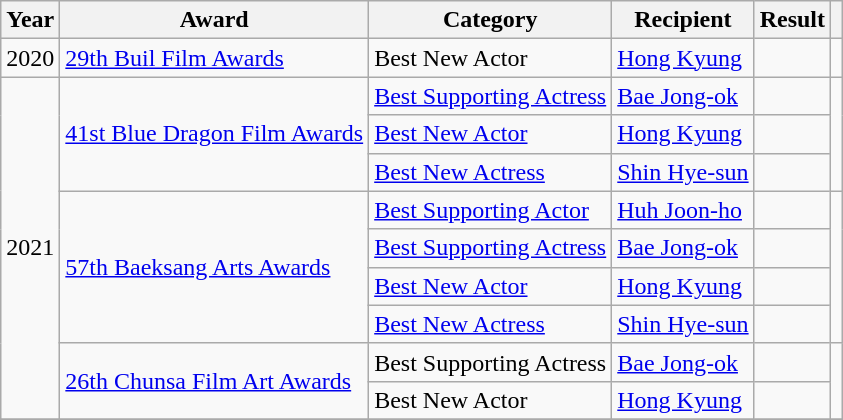<table class="wikitable sortable plainrowheaders">
<tr>
<th scope="col">Year</th>
<th scope="col">Award</th>
<th scope="col">Category</th>
<th scope="col">Recipient</th>
<th scope="col">Result</th>
<th scope="col" class="unsortable"></th>
</tr>
<tr>
<td>2020</td>
<td><a href='#'>29th Buil Film Awards</a></td>
<td>Best New Actor</td>
<td><a href='#'>Hong Kyung</a></td>
<td></td>
<td style="text-align:center;"></td>
</tr>
<tr>
<td rowspan="9">2021</td>
<td rowspan="3"><a href='#'>41st Blue Dragon Film Awards</a></td>
<td><a href='#'>Best Supporting Actress</a></td>
<td><a href='#'>Bae Jong-ok</a></td>
<td></td>
<td style="text-align:center;" rowspan="3"></td>
</tr>
<tr>
<td><a href='#'>Best New Actor</a></td>
<td><a href='#'>Hong Kyung</a></td>
<td></td>
</tr>
<tr>
<td><a href='#'>Best New Actress</a></td>
<td><a href='#'>Shin Hye-sun</a></td>
<td></td>
</tr>
<tr>
<td rowspan="4"><a href='#'>57th Baeksang Arts Awards</a></td>
<td><a href='#'>Best Supporting Actor</a></td>
<td><a href='#'>Huh Joon-ho</a></td>
<td></td>
<td style="text-align:center;" rowspan="4"></td>
</tr>
<tr>
<td><a href='#'>Best Supporting Actress</a></td>
<td><a href='#'>Bae Jong-ok</a></td>
<td></td>
</tr>
<tr>
<td><a href='#'>Best New Actor</a></td>
<td><a href='#'>Hong Kyung</a></td>
<td></td>
</tr>
<tr>
<td><a href='#'>Best New Actress</a></td>
<td><a href='#'>Shin Hye-sun</a></td>
<td></td>
</tr>
<tr>
<td rowspan="2"><a href='#'>26th Chunsa Film Art Awards</a></td>
<td>Best Supporting Actress</td>
<td><a href='#'>Bae Jong-ok</a></td>
<td></td>
<td rowspan="2"></td>
</tr>
<tr>
<td>Best New Actor</td>
<td><a href='#'>Hong Kyung</a></td>
<td></td>
</tr>
<tr>
</tr>
</table>
